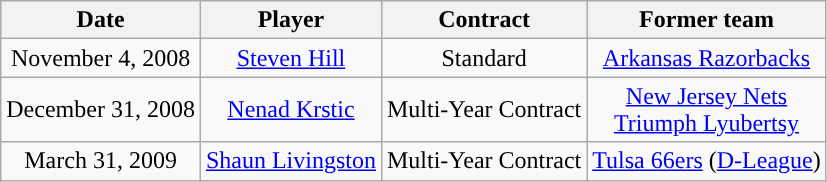<table class="wikitable sortable sortable" style="text-align: center">
<tr>
<th>Date</th>
<th>Player</th>
<th>Contract</th>
<th>Former team</th>
</tr>
<tr style="text-align: center">
<td>November 4, 2008</td>
<td><a href='#'>Steven Hill</a></td>
<td>Standard</td>
<td><a href='#'>Arkansas Razorbacks</a></td>
</tr>
<tr style="text-align: center">
<td>December 31, 2008</td>
<td><a href='#'>Nenad Krstic</a></td>
<td>Multi-Year Contract</td>
<td><a href='#'>New Jersey Nets</a><br><a href='#'>Triumph Lyubertsy</a></td>
</tr>
<tr style="text-align: center">
<td>March 31, 2009</td>
<td><a href='#'>Shaun Livingston</a></td>
<td>Multi-Year Contract</td>
<td><a href='#'>Tulsa 66ers</a> (<a href='#'>D-League</a>)</td>
</tr>
</table>
